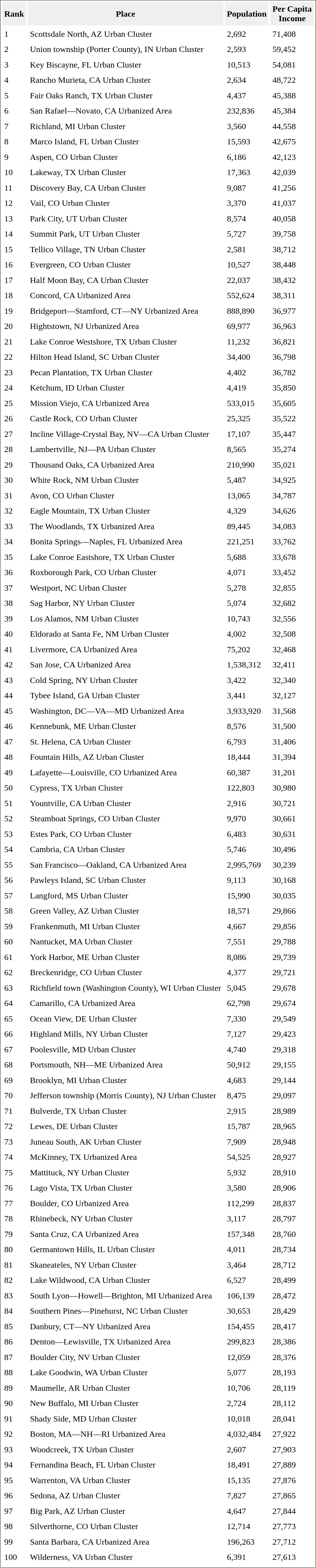<table class="toccolours sortable" clear="both" align="center" cellpadding="4" cellspacing="3" style="border: 1px solid #707070;">
<tr style="background:#efefef;">
<th>Rank</th>
<th>Place</th>
<th>Population</th>
<th>Per Capita<br>Income</th>
</tr>
<tr --->
<td>1</td>
<td>Scottsdale North, AZ Urban Cluster</td>
<td>2,692</td>
<td>71,408</td>
</tr>
<tr --->
<td>2</td>
<td>Union township (Porter County), IN Urban Cluster</td>
<td>2,593</td>
<td>59,452</td>
</tr>
<tr --->
<td>3</td>
<td>Key Biscayne, FL Urban Cluster</td>
<td>10,513</td>
<td>54,081</td>
</tr>
<tr --->
<td>4</td>
<td>Rancho Murieta, CA Urban Cluster</td>
<td>2,634</td>
<td>48,722</td>
</tr>
<tr --->
<td>5</td>
<td>Fair Oaks Ranch, TX Urban Cluster</td>
<td>4,437</td>
<td>45,388</td>
</tr>
<tr --->
<td>6</td>
<td>San Rafael—Novato, CA Urbanized Area</td>
<td>232,836</td>
<td>45,384</td>
</tr>
<tr --->
<td>7</td>
<td>Richland, MI Urban Cluster</td>
<td>3,560</td>
<td>44,558</td>
</tr>
<tr --->
<td>8</td>
<td>Marco Island, FL Urban Cluster</td>
<td>15,593</td>
<td>42,675</td>
</tr>
<tr --->
<td>9</td>
<td>Aspen, CO Urban Cluster</td>
<td>6,186</td>
<td>42,123</td>
</tr>
<tr --->
<td>10</td>
<td>Lakeway, TX Urban Cluster</td>
<td>17,363</td>
<td>42,039</td>
</tr>
<tr --->
<td>11</td>
<td>Discovery Bay, CA Urban Cluster</td>
<td>9,087</td>
<td>41,256</td>
</tr>
<tr --->
<td>12</td>
<td>Vail, CO Urban Cluster</td>
<td>3,370</td>
<td>41,037</td>
</tr>
<tr --->
<td>13</td>
<td>Park City, UT Urban Cluster</td>
<td>8,574</td>
<td>40,058</td>
</tr>
<tr --->
<td>14</td>
<td>Summit Park, UT Urban Cluster</td>
<td>5,727</td>
<td>39,758</td>
</tr>
<tr --->
<td>15</td>
<td>Tellico Village, TN Urban Cluster</td>
<td>2,581</td>
<td>38,712</td>
</tr>
<tr --->
<td>16</td>
<td>Evergreen, CO Urban Cluster</td>
<td>10,527</td>
<td>38,448</td>
</tr>
<tr --->
<td>17</td>
<td>Half Moon Bay, CA Urban Cluster</td>
<td>22,037</td>
<td>38,432</td>
</tr>
<tr --->
<td>18</td>
<td>Concord, CA Urbanized Area</td>
<td>552,624</td>
<td>38,311</td>
</tr>
<tr --->
<td>19</td>
<td>Bridgeport—Stamford, CT—NY Urbanized Area</td>
<td>888,890</td>
<td>36,977</td>
</tr>
<tr --->
<td>20</td>
<td>Hightstown, NJ Urbanized Area</td>
<td>69,977</td>
<td>36,963</td>
</tr>
<tr --->
<td>21</td>
<td>Lake Conroe Westshore, TX Urban Cluster</td>
<td>11,232</td>
<td>36,821</td>
</tr>
<tr --->
<td>22</td>
<td>Hilton Head Island, SC Urban Cluster</td>
<td>34,400</td>
<td>36,798</td>
</tr>
<tr --->
<td>23</td>
<td>Pecan Plantation, TX Urban Cluster</td>
<td>4,402</td>
<td>36,782</td>
</tr>
<tr --->
<td>24</td>
<td>Ketchum, ID Urban Cluster</td>
<td>4,419</td>
<td>35,850</td>
</tr>
<tr --->
<td>25</td>
<td>Mission Viejo, CA Urbanized Area</td>
<td>533,015</td>
<td>35,605</td>
</tr>
<tr --->
<td>26</td>
<td>Castle Rock, CO Urban Cluster</td>
<td>25,325</td>
<td>35,522</td>
</tr>
<tr --->
<td>27</td>
<td>Incline Village-Crystal Bay, NV—CA Urban Cluster</td>
<td>17,107</td>
<td>35,447</td>
</tr>
<tr --->
<td>28</td>
<td>Lambertville, NJ—PA Urban Cluster</td>
<td>8,565</td>
<td>35,274</td>
</tr>
<tr --->
<td>29</td>
<td>Thousand Oaks, CA Urbanized Area</td>
<td>210,990</td>
<td>35,021</td>
</tr>
<tr --->
<td>30</td>
<td>White Rock, NM Urban Cluster</td>
<td>5,487</td>
<td>34,925</td>
</tr>
<tr --->
<td>31</td>
<td>Avon, CO Urban Cluster</td>
<td>13,065</td>
<td>34,787</td>
</tr>
<tr --->
<td>32</td>
<td>Eagle Mountain, TX Urban Cluster</td>
<td>4,329</td>
<td>34,626</td>
</tr>
<tr --->
<td>33</td>
<td>The Woodlands, TX Urbanized Area</td>
<td>89,445</td>
<td>34,083</td>
</tr>
<tr --->
<td>34</td>
<td>Bonita Springs—Naples, FL Urbanized Area</td>
<td>221,251</td>
<td>33,762</td>
</tr>
<tr --->
<td>35</td>
<td>Lake Conroe Eastshore, TX Urban Cluster</td>
<td>5,688</td>
<td>33,678</td>
</tr>
<tr --->
<td>36</td>
<td>Roxborough Park, CO Urban Cluster</td>
<td>4,071</td>
<td>33,452</td>
</tr>
<tr --->
<td>37</td>
<td>Westport, NC Urban Cluster</td>
<td>5,278</td>
<td>32,855</td>
</tr>
<tr --->
<td>38</td>
<td>Sag Harbor, NY Urban Cluster</td>
<td>5,074</td>
<td>32,682</td>
</tr>
<tr --->
<td>39</td>
<td>Los Alamos, NM Urban Cluster</td>
<td>10,743</td>
<td>32,556</td>
</tr>
<tr --->
<td>40</td>
<td>Eldorado at Santa Fe, NM Urban Cluster</td>
<td>4,002</td>
<td>32,508</td>
</tr>
<tr --->
<td>41</td>
<td>Livermore, CA Urbanized Area</td>
<td>75,202</td>
<td>32,468</td>
</tr>
<tr --->
<td>42</td>
<td>San Jose, CA Urbanized Area</td>
<td>1,538,312</td>
<td>32,411</td>
</tr>
<tr --->
<td>43</td>
<td>Cold Spring, NY Urban Cluster</td>
<td>3,422</td>
<td>32,340</td>
</tr>
<tr --->
<td>44</td>
<td>Tybee Island, GA Urban Cluster</td>
<td>3,441</td>
<td>32,127</td>
</tr>
<tr --->
<td>45</td>
<td>Washington, DC—VA—MD Urbanized Area</td>
<td>3,933,920</td>
<td>31,568</td>
</tr>
<tr --->
<td>46</td>
<td>Kennebunk, ME Urban Cluster</td>
<td>8,576</td>
<td>31,500</td>
</tr>
<tr --->
<td>47</td>
<td>St. Helena, CA Urban Cluster</td>
<td>6,793</td>
<td>31,406</td>
</tr>
<tr --->
<td>48</td>
<td>Fountain Hills, AZ Urban Cluster</td>
<td>18,444</td>
<td>31,394</td>
</tr>
<tr --->
<td>49</td>
<td>Lafayette—Louisville, CO Urbanized Area</td>
<td>60,387</td>
<td>31,201</td>
</tr>
<tr --->
<td>50</td>
<td>Cypress, TX Urban Cluster</td>
<td>122,803</td>
<td>30,980</td>
</tr>
<tr --->
<td>51</td>
<td>Yountville, CA Urban Cluster</td>
<td>2,916</td>
<td>30,721</td>
</tr>
<tr --->
<td>52</td>
<td>Steamboat Springs, CO Urban Cluster</td>
<td>9,970</td>
<td>30,661</td>
</tr>
<tr --->
<td>53</td>
<td>Estes Park, CO Urban Cluster</td>
<td>6,483</td>
<td>30,631</td>
</tr>
<tr --->
<td>54</td>
<td>Cambria, CA Urban Cluster</td>
<td>5,746</td>
<td>30,496</td>
</tr>
<tr --->
<td>55</td>
<td>San Francisco—Oakland, CA Urbanized Area</td>
<td>2,995,769</td>
<td>30,239</td>
</tr>
<tr --->
<td>56</td>
<td>Pawleys Island, SC Urban Cluster</td>
<td>9,113</td>
<td>30,168</td>
</tr>
<tr --->
<td>57</td>
<td>Langford, MS Urban Cluster</td>
<td>15,990</td>
<td>30,035</td>
</tr>
<tr --->
<td>58</td>
<td>Green Valley, AZ Urban Cluster</td>
<td>18,571</td>
<td>29,866</td>
</tr>
<tr --->
<td>59</td>
<td>Frankenmuth, MI Urban Cluster</td>
<td>4,667</td>
<td>29,856</td>
</tr>
<tr --->
<td>60</td>
<td>Nantucket, MA Urban Cluster</td>
<td>7,551</td>
<td>29,788</td>
</tr>
<tr --->
<td>61</td>
<td>York Harbor, ME Urban Cluster</td>
<td>8,086</td>
<td>29,739</td>
</tr>
<tr --->
<td>62</td>
<td>Breckenridge, CO Urban Cluster</td>
<td>4,377</td>
<td>29,721</td>
</tr>
<tr --->
<td>63</td>
<td>Richfield town (Washington County), WI Urban Cluster</td>
<td>5,045</td>
<td>29,678</td>
</tr>
<tr --->
<td>64</td>
<td>Camarillo, CA Urbanized Area</td>
<td>62,798</td>
<td>29,674</td>
</tr>
<tr --->
<td>65</td>
<td>Ocean View, DE Urban Cluster</td>
<td>7,330</td>
<td>29,549</td>
</tr>
<tr --->
<td>66</td>
<td>Highland Mills, NY Urban Cluster</td>
<td>7,127</td>
<td>29,423</td>
</tr>
<tr --->
<td>67</td>
<td>Poolesville, MD Urban Cluster</td>
<td>4,740</td>
<td>29,318</td>
</tr>
<tr --->
<td>68</td>
<td>Portsmouth, NH—ME Urbanized Area</td>
<td>50,912</td>
<td>29,155</td>
</tr>
<tr --->
<td>69</td>
<td>Brooklyn, MI Urban Cluster</td>
<td>4,683</td>
<td>29,144</td>
</tr>
<tr --->
<td>70</td>
<td>Jefferson township (Morris County), NJ Urban Cluster</td>
<td>8,475</td>
<td>29,097</td>
</tr>
<tr --->
<td>71</td>
<td>Bulverde, TX Urban Cluster</td>
<td>2,915</td>
<td>28,989</td>
</tr>
<tr --->
<td>72</td>
<td>Lewes, DE Urban Cluster</td>
<td>15,787</td>
<td>28,965</td>
</tr>
<tr --->
<td>73</td>
<td>Juneau South, AK Urban Cluster</td>
<td>7,909</td>
<td>28,948</td>
</tr>
<tr --->
<td>74</td>
<td>McKinney, TX Urbanized Area</td>
<td>54,525</td>
<td>28,927</td>
</tr>
<tr --->
<td>75</td>
<td>Mattituck, NY Urban Cluster</td>
<td>5,932</td>
<td>28,910</td>
</tr>
<tr --->
<td>76</td>
<td>Lago Vista, TX Urban Cluster</td>
<td>3,580</td>
<td>28,906</td>
</tr>
<tr --->
<td>77</td>
<td>Boulder, CO Urbanized Area</td>
<td>112,299</td>
<td>28,837</td>
</tr>
<tr --->
<td>78</td>
<td>Rhinebeck, NY Urban Cluster</td>
<td>3,117</td>
<td>28,797</td>
</tr>
<tr --->
<td>79</td>
<td>Santa Cruz, CA Urbanized Area</td>
<td>157,348</td>
<td>28,760</td>
</tr>
<tr --->
<td>80</td>
<td>Germantown Hills, IL Urban Cluster</td>
<td>4,011</td>
<td>28,734</td>
</tr>
<tr --->
<td>81</td>
<td>Skaneateles, NY Urban Cluster</td>
<td>3,464</td>
<td>28,712</td>
</tr>
<tr --->
<td>82</td>
<td>Lake Wildwood, CA Urban Cluster</td>
<td>6,527</td>
<td>28,499</td>
</tr>
<tr --->
<td>83</td>
<td>South Lyon—Howell—Brighton, MI Urbanized Area</td>
<td>106,139</td>
<td>28,472</td>
</tr>
<tr --->
<td>84</td>
<td>Southern Pines—Pinehurst, NC Urban Cluster</td>
<td>30,653</td>
<td>28,429</td>
</tr>
<tr --->
<td>85</td>
<td>Danbury, CT—NY Urbanized Area</td>
<td>154,455</td>
<td>28,417</td>
</tr>
<tr --->
<td>86</td>
<td>Denton—Lewisville, TX Urbanized Area</td>
<td>299,823</td>
<td>28,386</td>
</tr>
<tr --->
<td>87</td>
<td>Boulder City, NV Urban Cluster</td>
<td>12,059</td>
<td>28,376</td>
</tr>
<tr --->
<td>88</td>
<td>Lake Goodwin, WA Urban Cluster</td>
<td>5,077</td>
<td>28,193</td>
</tr>
<tr --->
<td>89</td>
<td>Maumelle, AR Urban Cluster</td>
<td>10,706</td>
<td>28,119</td>
</tr>
<tr --->
<td>90</td>
<td>New Buffalo, MI Urban Cluster</td>
<td>2,724</td>
<td>28,112</td>
</tr>
<tr --->
<td>91</td>
<td>Shady Side, MD Urban Cluster</td>
<td>10,018</td>
<td>28,041</td>
</tr>
<tr --->
<td>92</td>
<td>Boston, MA—NH—RI Urbanized Area</td>
<td>4,032,484</td>
<td>27,922</td>
</tr>
<tr --->
<td>93</td>
<td>Woodcreek, TX Urban Cluster</td>
<td>2,607</td>
<td>27,903</td>
</tr>
<tr --->
<td>94</td>
<td>Fernandina Beach, FL Urban Cluster</td>
<td>18,491</td>
<td>27,889</td>
</tr>
<tr --->
<td>95</td>
<td>Warrenton, VA Urban Cluster</td>
<td>15,135</td>
<td>27,876</td>
</tr>
<tr --->
<td>96</td>
<td>Sedona, AZ Urban Cluster</td>
<td>7,827</td>
<td>27,865</td>
</tr>
<tr --->
<td>97</td>
<td>Big Park, AZ Urban Cluster</td>
<td>4,647</td>
<td>27,844</td>
</tr>
<tr --->
<td>98</td>
<td>Silverthorne, CO Urban Cluster</td>
<td>12,714</td>
<td>27,773</td>
</tr>
<tr --->
<td>99</td>
<td>Santa Barbara, CA Urbanized Area</td>
<td>196,263</td>
<td>27,712</td>
</tr>
<tr --->
<td>100</td>
<td>Wilderness, VA Urban Cluster</td>
<td>6,391</td>
<td>27,613</td>
</tr>
<tr --->
</tr>
</table>
